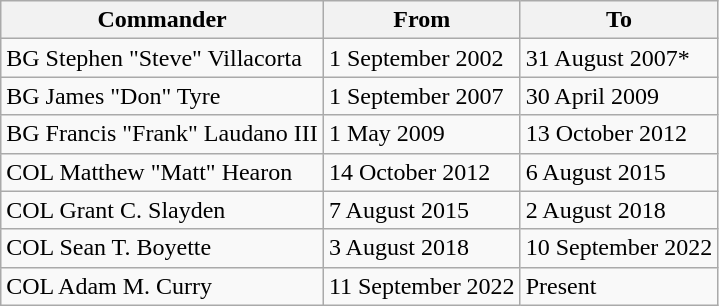<table class="wikitable">
<tr>
<th>Commander</th>
<th>From</th>
<th>To</th>
</tr>
<tr>
<td>BG Stephen "Steve" Villacorta</td>
<td>1 September 2002</td>
<td>31 August 2007*</td>
</tr>
<tr>
<td>BG James "Don" Tyre</td>
<td>1 September 2007</td>
<td>30 April 2009</td>
</tr>
<tr>
<td>BG Francis "Frank" Laudano III</td>
<td>1 May 2009</td>
<td>13 October 2012</td>
</tr>
<tr>
<td>COL Matthew "Matt" Hearon</td>
<td>14 October 2012</td>
<td>6 August 2015</td>
</tr>
<tr>
<td>COL Grant C. Slayden</td>
<td>7 August 2015</td>
<td>2 August 2018</td>
</tr>
<tr>
<td>COL Sean T. Boyette</td>
<td>3 August 2018</td>
<td>10 September 2022</td>
</tr>
<tr>
<td>COL Adam M. Curry</td>
<td>11 September 2022</td>
<td>Present</td>
</tr>
</table>
